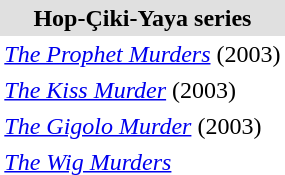<table align="right" class="toccolours" cellspacing="0" cellpadding="3">
<tr style="background: #e0e0e0">
<th>Hop-Çiki-Yaya series</th>
</tr>
<tr>
<td><em><a href='#'>The Prophet Murders</a></em> (2003)</td>
</tr>
<tr>
<td><em><a href='#'>The Kiss Murder</a></em> (2003)</td>
</tr>
<tr>
<td><em><a href='#'>The Gigolo Murder</a></em> (2003)</td>
</tr>
<tr>
<td><em><a href='#'>The Wig Murders</a></em></td>
</tr>
</table>
